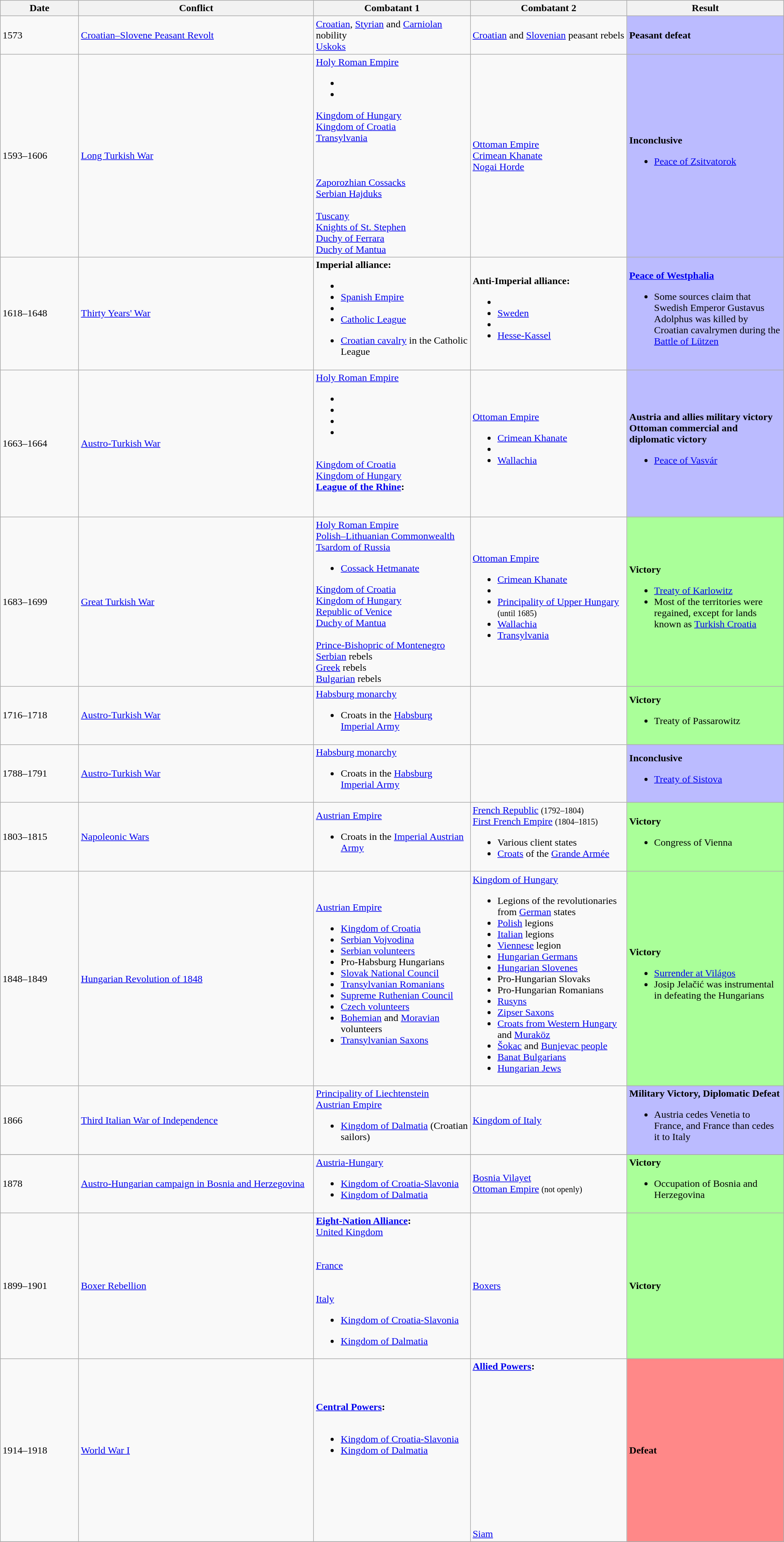<table class="wikitable" width="100%">
<tr>
<th width="10%">Date</th>
<th width="30%">Conflict</th>
<th width="20%">Combatant 1</th>
<th width="20%">Combatant 2</th>
<th width="20%">Result</th>
</tr>
<tr>
<td>1573</td>
<td><a href='#'>Croatian–Slovene Peasant Revolt</a></td>
<td><a href='#'>Croatian</a>, <a href='#'>Styrian</a> and <a href='#'>Carniolan</a> nobility<br><a href='#'>Uskoks</a></td>
<td><a href='#'>Croatian</a> and <a href='#'>Slovenian</a> peasant rebels</td>
<td style="background:#BBF"><strong>Peasant defeat</strong></td>
</tr>
<tr>
<td>1593–1606</td>
<td><a href='#'>Long Turkish War</a></td>
<td> <a href='#'>Holy Roman Empire</a><br><ul><li></li><li></li></ul> <a href='#'>Kingdom of Hungary</a><br> <a href='#'>Kingdom of Croatia</a><br> <a href='#'>Transylvania</a><br> <br>  <br> <br> <a href='#'>Zaporozhian Cossacks</a><br> <a href='#'>Serbian Hajduks</a><br> <br> <a href='#'>Tuscany</a> <br> <a href='#'>Knights of St. Stephen</a><br> <a href='#'>Duchy of Ferrara</a><br> <a href='#'>Duchy of Mantua</a><br></td>
<td> <a href='#'>Ottoman Empire</a><br> <a href='#'>Crimean Khanate</a><br> <a href='#'>Nogai Horde</a></td>
<td style="background:#BBF"><strong>Inconclusive</strong><br><ul><li><a href='#'>Peace of Zsitvatorok</a></li></ul></td>
</tr>
<tr>
<td>1618–1648</td>
<td><a href='#'>Thirty Years' War</a></td>
<td><strong>Imperial alliance:</strong><br><ul><li></li><li> <a href='#'>Spanish Empire</a></li><li></li><li> <a href='#'>Catholic League</a></li></ul><ul><li><a href='#'>Croatian cavalry</a> in the Catholic League</li></ul></td>
<td><strong>Anti-Imperial alliance:</strong><br><ul><li></li><li> <a href='#'>Sweden</a></li><li></li><li> <a href='#'>Hesse-Kassel</a></li></ul></td>
<td style="background:#BBF"><strong><a href='#'>Peace of Westphalia</a></strong><br><ul><li>Some sources claim that Swedish Emperor Gustavus Adolphus was killed by Croatian cavalrymen during the <a href='#'>Battle of Lützen</a></li></ul></td>
</tr>
<tr>
<td>1663–1664</td>
<td><a href='#'>Austro-Turkish War</a></td>
<td> <a href='#'>Holy Roman Empire</a><br><ul><li></li><li></li><li></li><li></li></ul><br> <a href='#'>Kingdom of Croatia</a><br> <a href='#'>Kingdom of Hungary</a><br><strong><a href='#'>League of the Rhine</a>:</strong><br><br><br></td>
<td> <a href='#'>Ottoman Empire</a><br><ul><li> <a href='#'>Crimean Khanate</a></li><li></li><li> <a href='#'>Wallachia</a></li></ul></td>
<td style="background:#BBF"><strong>Austria and allies military victory<br>Ottoman commercial and diplomatic victory</strong><br><ul><li><a href='#'>Peace of Vasvár</a></li></ul></td>
</tr>
<tr>
<td>1683–1699</td>
<td><a href='#'>Great Turkish War</a></td>
<td> <a href='#'>Holy Roman Empire</a><br> <a href='#'>Polish–Lithuanian Commonwealth</a> <br> <a href='#'>Tsardom of Russia</a><ul><li><small></small> <a href='#'>Cossack Hetmanate</a></li></ul> <a href='#'>Kingdom of Croatia</a><br> <a href='#'>Kingdom of Hungary</a> <br> <a href='#'>Republic of Venice</a> <br> <a href='#'>Duchy of Mantua</a> <br> <br> <a href='#'>Prince-Bishopric of Montenegro</a> <br><a href='#'>Serbian</a> rebels <br><a href='#'>Greek</a> rebels <br><a href='#'>Bulgarian</a> rebels</td>
<td> <a href='#'>Ottoman Empire</a><br><ul><li> <a href='#'>Crimean Khanate</a></li><li></li><li><a href='#'>Principality of Upper Hungary</a> <small>(until 1685)</small></li><li> <a href='#'>Wallachia</a></li><li><a href='#'>Transylvania</a></li></ul></td>
<td style="background:#AF9"><strong>Victory</strong><br><ul><li><a href='#'>Treaty of Karlowitz</a></li><li>Most of the territories were regained, except for lands known as <a href='#'>Turkish Croatia</a></li></ul></td>
</tr>
<tr>
<td>1716–1718</td>
<td><a href='#'>Austro-Turkish War</a></td>
<td> <a href='#'>Habsburg monarchy</a><br><ul><li>Croats in the <a href='#'>Habsburg Imperial Army</a></li></ul></td>
<td></td>
<td style="background:#AF9"><strong>Victory</strong><br><ul><li>Treaty of Passarowitz</li></ul></td>
</tr>
<tr>
<td>1788–1791</td>
<td><a href='#'>Austro-Turkish War</a></td>
<td> <a href='#'>Habsburg monarchy</a><br><ul><li>Croats in the <a href='#'>Habsburg Imperial Army</a></li></ul></td>
<td></td>
<td style="background:#BBF"><strong>Inconclusive</strong><br><ul><li><a href='#'>Treaty of Sistova</a></li></ul></td>
</tr>
<tr>
<td>1803–1815</td>
<td><a href='#'>Napoleonic Wars</a></td>
<td> <a href='#'>Austrian Empire</a><br><ul><li>Croats in the <a href='#'>Imperial Austrian Army</a></li></ul></td>
<td> <a href='#'>French Republic</a> <small>(1792–1804)</small><br> <a href='#'>First French Empire</a> <small>(1804–1815)</small><br><ul><li>Various client states</li><li><a href='#'>Croats</a> of the <a href='#'>Grande Armée</a></li></ul></td>
<td style="background:#AF9"><strong>Victory</strong><br><ul><li>Congress of Vienna</li></ul></td>
</tr>
<tr>
<td>1848–1849</td>
<td><a href='#'>Hungarian Revolution of 1848</a></td>
<td> <a href='#'>Austrian Empire</a><br><ul><li> <a href='#'>Kingdom of Croatia</a></li><li> <a href='#'>Serbian Vojvodina</a></li><li> <a href='#'>Serbian volunteers</a></li><li> Pro-Habsburg Hungarians</li><li> <a href='#'>Slovak National Council</a></li><li> <a href='#'>Transylvanian Romanians</a></li><li> <a href='#'>Supreme Ruthenian Council</a></li><li> <a href='#'>Czech volunteers</a></li><li> <a href='#'>Bohemian</a> and <a href='#'>Moravian</a> volunteers</li><li> <a href='#'>Transylvanian Saxons</a></li></ul></td>
<td> <a href='#'>Kingdom of Hungary</a><br><ul><li> Legions of the revolutionaries from <a href='#'>German</a> states</li><li> <a href='#'>Polish</a> legions</li><li> <a href='#'>Italian</a> legions</li><li><a href='#'>Viennese</a> legion</li><li><a href='#'>Hungarian Germans</a></li><li><a href='#'>Hungarian Slovenes</a></li><li>Pro-Hungarian Slovaks</li><li>Pro-Hungarian Romanians</li><li><a href='#'>Rusyns</a></li><li><a href='#'>Zipser Saxons</a></li><li><a href='#'>Croats from Western Hungary</a> and <a href='#'>Muraköz</a></li><li><a href='#'>Šokac</a> and <a href='#'>Bunjevac people</a></li><li><a href='#'>Banat Bulgarians</a></li><li><a href='#'>Hungarian Jews</a></li></ul></td>
<td style="Background:#AF9"><strong>Victory</strong><br><ul><li><a href='#'>Surrender at Világos</a></li><li>Josip Jelačić was instrumental in defeating the Hungarians</li></ul></td>
</tr>
<tr>
<td>1866</td>
<td><a href='#'>Third Italian War of Independence</a></td>
<td> <a href='#'>Principality of Liechtenstein</a><br> <a href='#'>Austrian Empire</a><ul><li> <a href='#'>Kingdom of Dalmatia</a> (Croatian sailors)</li></ul></td>
<td> <a href='#'>Kingdom of Italy</a></td>
<td style="background:#BBF"><strong>Military Victory, Diplomatic Defeat</strong><br><ul><li>Austria cedes Venetia to France, and France than cedes it to Italy</li></ul></td>
</tr>
<tr>
</tr>
<tr>
<td>1878</td>
<td><a href='#'>Austro-Hungarian campaign in Bosnia and Herzegovina</a></td>
<td> <a href='#'>Austria-Hungary</a><br><ul><li> <a href='#'>Kingdom of Croatia-Slavonia</a></li><li> <a href='#'>Kingdom of Dalmatia</a></li></ul></td>
<td> <a href='#'>Bosnia Vilayet</a><br> <a href='#'>Ottoman Empire</a> <small>(not openly)</small></td>
<td style="background:#AF9"><strong>Victory</strong><br><ul><li>Occupation of Bosnia and Herzegovina</li></ul></td>
</tr>
<tr>
<td>1899–1901</td>
<td><a href='#'>Boxer Rebellion</a></td>
<td><strong><a href='#'>Eight-Nation Alliance</a>:</strong><br> <a href='#'>United Kingdom</a><br><br><br> <a href='#'>France</a><br><br><br> <a href='#'>Italy</a><br><ul><li> <a href='#'>Kingdom of Croatia-Slavonia</a></li></ul><ul><li> <a href='#'>Kingdom of Dalmatia</a></li></ul></td>
<td> <a href='#'>Boxers</a><br></td>
<td style="background:#AF9"><strong>Victory</strong></td>
</tr>
<tr>
<td>1914–1918</td>
<td><a href='#'>World War I</a></td>
<td><strong><a href='#'>Central Powers</a>:</strong><br> <br><ul><li> <a href='#'>Kingdom of Croatia-Slavonia</a></li><li> <a href='#'>Kingdom of Dalmatia</a></li></ul><br><br><br></td>
<td><strong><a href='#'>Allied Powers</a>:</strong> <br> <br> <br> <br> <br> <br> <br> <br> <br> <br> <br> <br> <br> <br> <br>  <a href='#'>Siam</a><br></td>
<td style="background:#F88"><strong>Defeat</strong></td>
</tr>
<tr>
</tr>
</table>
